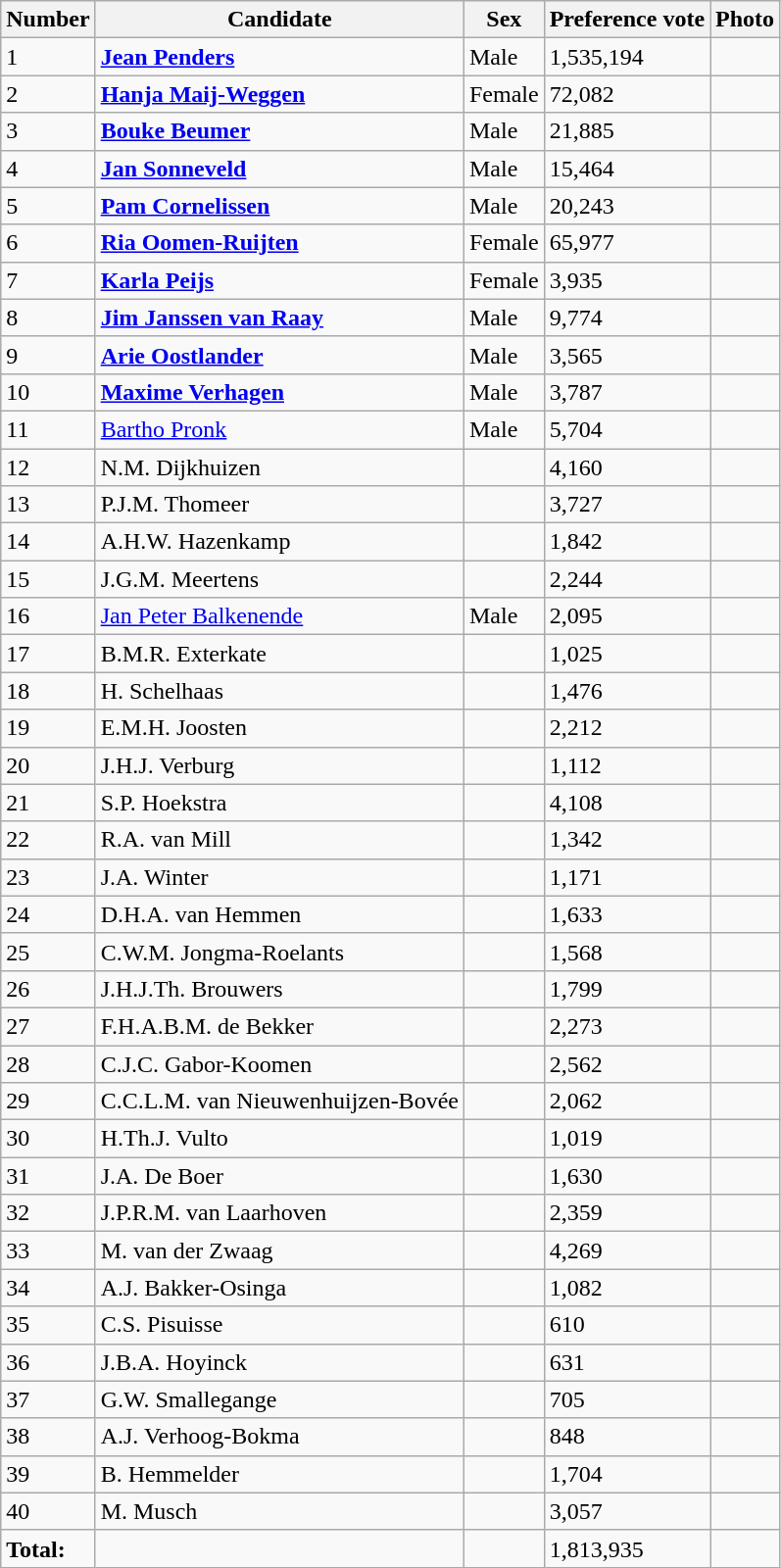<table class="wikitable vatop">
<tr>
<th>Number</th>
<th>Candidate</th>
<th>Sex</th>
<th>Preference vote</th>
<th>Photo</th>
</tr>
<tr>
<td>1</td>
<td><strong><a href='#'>Jean Penders</a></strong></td>
<td>Male</td>
<td>1,535,194</td>
<td></td>
</tr>
<tr>
<td>2</td>
<td><strong><a href='#'>Hanja Maij-Weggen</a></strong></td>
<td>Female</td>
<td>72,082</td>
<td></td>
</tr>
<tr>
<td>3</td>
<td><strong><a href='#'>Bouke Beumer</a></strong></td>
<td>Male</td>
<td>21,885</td>
<td></td>
</tr>
<tr>
<td>4</td>
<td><strong><a href='#'>Jan Sonneveld</a></strong></td>
<td>Male</td>
<td>15,464</td>
<td></td>
</tr>
<tr>
<td>5</td>
<td><strong><a href='#'>Pam Cornelissen</a></strong></td>
<td>Male</td>
<td>20,243</td>
<td></td>
</tr>
<tr>
<td>6</td>
<td><strong><a href='#'>Ria Oomen-Ruijten</a></strong></td>
<td>Female</td>
<td>65,977</td>
<td></td>
</tr>
<tr>
<td>7</td>
<td><strong><a href='#'>Karla Peijs</a></strong></td>
<td>Female</td>
<td>3,935</td>
<td></td>
</tr>
<tr>
<td>8</td>
<td><strong><a href='#'>Jim Janssen van Raay</a></strong></td>
<td>Male</td>
<td>9,774</td>
<td></td>
</tr>
<tr>
<td>9</td>
<td><strong><a href='#'>Arie Oostlander</a></strong></td>
<td>Male</td>
<td>3,565</td>
<td></td>
</tr>
<tr>
<td>10</td>
<td><strong><a href='#'>Maxime Verhagen</a></strong></td>
<td>Male</td>
<td>3,787</td>
<td></td>
</tr>
<tr>
<td>11</td>
<td><a href='#'>Bartho Pronk</a></td>
<td>Male</td>
<td>5,704</td>
<td></td>
</tr>
<tr>
<td>12</td>
<td>N.M. Dijkhuizen</td>
<td></td>
<td>4,160</td>
<td></td>
</tr>
<tr>
<td>13</td>
<td>P.J.M. Thomeer</td>
<td></td>
<td>3,727</td>
<td></td>
</tr>
<tr>
<td>14</td>
<td>A.H.W. Hazenkamp</td>
<td></td>
<td>1,842</td>
<td></td>
</tr>
<tr>
<td>15</td>
<td>J.G.M. Meertens</td>
<td></td>
<td>2,244</td>
<td></td>
</tr>
<tr>
<td>16</td>
<td><a href='#'>Jan Peter Balkenende</a></td>
<td>Male</td>
<td>2,095</td>
<td></td>
</tr>
<tr>
<td>17</td>
<td>B.M.R. Exterkate</td>
<td></td>
<td>1,025</td>
<td></td>
</tr>
<tr>
<td>18</td>
<td>H. Schelhaas</td>
<td></td>
<td>1,476</td>
<td></td>
</tr>
<tr>
<td>19</td>
<td>E.M.H. Joosten</td>
<td></td>
<td>2,212</td>
<td></td>
</tr>
<tr>
<td>20</td>
<td>J.H.J. Verburg</td>
<td></td>
<td>1,112</td>
<td></td>
</tr>
<tr>
<td>21</td>
<td>S.P. Hoekstra</td>
<td></td>
<td>4,108</td>
<td></td>
</tr>
<tr>
<td>22</td>
<td>R.A. van Mill</td>
<td></td>
<td>1,342</td>
<td></td>
</tr>
<tr>
<td>23</td>
<td>J.A. Winter</td>
<td></td>
<td>1,171</td>
<td></td>
</tr>
<tr>
<td>24</td>
<td>D.H.A. van Hemmen</td>
<td></td>
<td>1,633</td>
<td></td>
</tr>
<tr>
<td>25</td>
<td>C.W.M. Jongma-Roelants</td>
<td></td>
<td>1,568</td>
<td></td>
</tr>
<tr>
<td>26</td>
<td>J.H.J.Th. Brouwers</td>
<td></td>
<td>1,799</td>
<td></td>
</tr>
<tr>
<td>27</td>
<td>F.H.A.B.M. de Bekker</td>
<td></td>
<td>2,273</td>
<td></td>
</tr>
<tr>
<td>28</td>
<td>C.J.C. Gabor-Koomen</td>
<td></td>
<td>2,562</td>
<td></td>
</tr>
<tr>
<td>29</td>
<td>C.C.L.M. van Nieuwenhuijzen-Bovée</td>
<td></td>
<td>2,062</td>
<td></td>
</tr>
<tr>
<td>30</td>
<td>H.Th.J. Vulto</td>
<td></td>
<td>1,019</td>
<td></td>
</tr>
<tr>
<td>31</td>
<td>J.A. De Boer</td>
<td></td>
<td>1,630</td>
<td></td>
</tr>
<tr>
<td>32</td>
<td>J.P.R.M. van Laarhoven</td>
<td></td>
<td>2,359</td>
<td></td>
</tr>
<tr>
<td>33</td>
<td>M. van der Zwaag</td>
<td></td>
<td>4,269</td>
<td></td>
</tr>
<tr>
<td>34</td>
<td>A.J. Bakker-Osinga</td>
<td></td>
<td>1,082</td>
<td></td>
</tr>
<tr>
<td>35</td>
<td>C.S. Pisuisse</td>
<td></td>
<td>610</td>
<td></td>
</tr>
<tr>
<td>36</td>
<td>J.B.A. Hoyinck</td>
<td></td>
<td>631</td>
<td></td>
</tr>
<tr>
<td>37</td>
<td>G.W. Smallegange</td>
<td></td>
<td>705</td>
<td></td>
</tr>
<tr>
<td>38</td>
<td>A.J. Verhoog-Bokma</td>
<td></td>
<td>848</td>
<td></td>
</tr>
<tr>
<td>39</td>
<td>B. Hemmelder</td>
<td></td>
<td>1,704</td>
<td></td>
</tr>
<tr>
<td>40</td>
<td>M. Musch</td>
<td></td>
<td>3,057</td>
<td></td>
</tr>
<tr>
<td><strong>Total:</strong></td>
<td></td>
<td></td>
<td>1,813,935</td>
<td></td>
</tr>
</table>
